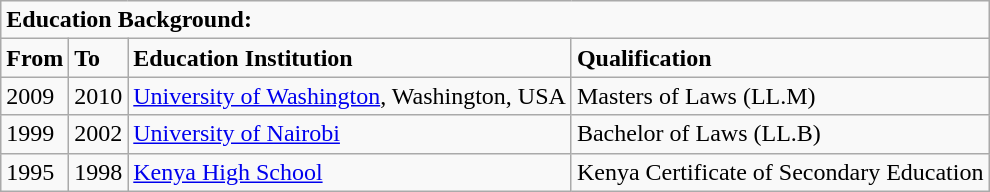<table class="wikitable">
<tr>
<td colspan="4"><strong>Education Background:</strong></td>
</tr>
<tr>
<td><strong>From</strong></td>
<td><strong>To</strong></td>
<td><strong>Education Institution</strong></td>
<td><strong>Qualification</strong></td>
</tr>
<tr>
<td>2009</td>
<td>2010</td>
<td><a href='#'>University of Washington</a>, Washington, USA</td>
<td>Masters of Laws (LL.M)</td>
</tr>
<tr>
<td>1999</td>
<td>2002</td>
<td><a href='#'>University of Nairobi</a></td>
<td>Bachelor of Laws (LL.B)</td>
</tr>
<tr>
<td>1995</td>
<td>1998</td>
<td><a href='#'>Kenya High School</a></td>
<td>Kenya Certificate of Secondary Education</td>
</tr>
</table>
